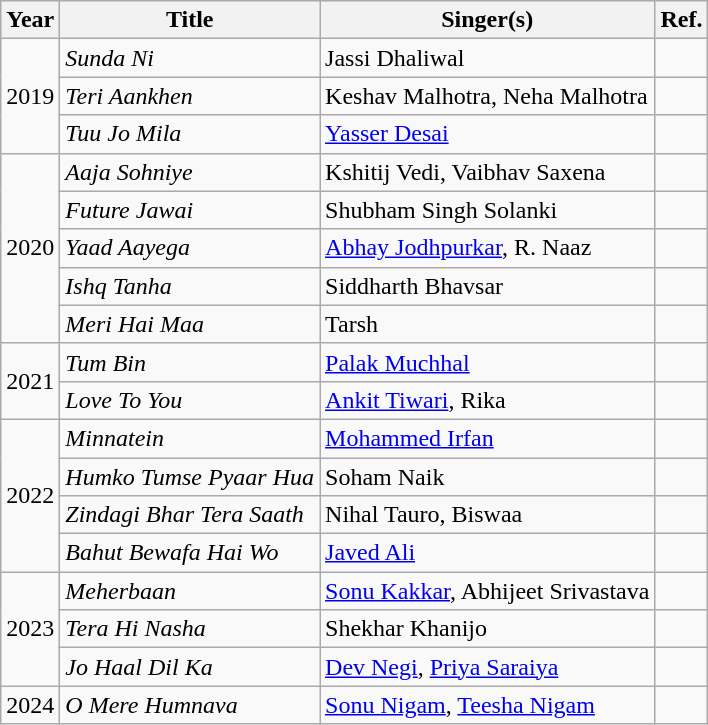<table class="wikitable sortable">
<tr>
<th>Year</th>
<th>Title</th>
<th>Singer(s)</th>
<th class="unsortable">Ref.</th>
</tr>
<tr>
<td rowspan="3">2019</td>
<td><em>Sunda Ni</em></td>
<td>Jassi Dhaliwal</td>
<td></td>
</tr>
<tr>
<td><em>Teri Aankhen</em></td>
<td>Keshav Malhotra, Neha Malhotra</td>
<td></td>
</tr>
<tr>
<td><em>Tuu Jo Mila</em></td>
<td><a href='#'>Yasser Desai</a></td>
<td></td>
</tr>
<tr>
<td rowspan="5">2020</td>
<td><em>Aaja Sohniye</em></td>
<td>Kshitij Vedi, Vaibhav Saxena</td>
<td></td>
</tr>
<tr>
<td><em>Future Jawai</em></td>
<td>Shubham Singh Solanki</td>
<td></td>
</tr>
<tr>
<td><em>Yaad Aayega</em></td>
<td><a href='#'>Abhay Jodhpurkar</a>, R. Naaz</td>
<td></td>
</tr>
<tr>
<td><em>Ishq Tanha</em></td>
<td>Siddharth Bhavsar</td>
<td></td>
</tr>
<tr>
<td><em>Meri Hai Maa</em></td>
<td>Tarsh</td>
<td></td>
</tr>
<tr>
<td rowspan="2">2021</td>
<td><em>Tum Bin</em></td>
<td><a href='#'>Palak Muchhal</a></td>
<td></td>
</tr>
<tr>
<td><em>Love To You</em></td>
<td><a href='#'>Ankit Tiwari</a>, Rika</td>
<td></td>
</tr>
<tr>
<td rowspan="4">2022</td>
<td><em>Minnatein</em></td>
<td><a href='#'>Mohammed Irfan</a></td>
<td></td>
</tr>
<tr>
<td><em>Humko Tumse Pyaar Hua</em></td>
<td>Soham Naik</td>
<td></td>
</tr>
<tr>
<td><em>Zindagi Bhar Tera Saath</em></td>
<td>Nihal Tauro, Biswaa</td>
<td></td>
</tr>
<tr>
<td><em>Bahut Bewafa Hai Wo</em></td>
<td><a href='#'>Javed Ali</a></td>
<td></td>
</tr>
<tr>
<td rowspan="3">2023</td>
<td><em>Meherbaan</em></td>
<td><a href='#'>Sonu Kakkar</a>, Abhijeet Srivastava</td>
<td></td>
</tr>
<tr>
<td><em>Tera Hi Nasha</em></td>
<td>Shekhar Khanijo</td>
<td></td>
</tr>
<tr>
<td><em>Jo Haal Dil Ka</em></td>
<td><a href='#'>Dev Negi</a>, <a href='#'>Priya Saraiya</a></td>
<td></td>
</tr>
<tr>
<td>2024</td>
<td><em>O Mere Humnava</em></td>
<td><a href='#'>Sonu Nigam</a>, <a href='#'>Teesha Nigam</a></td>
<td></td>
</tr>
</table>
